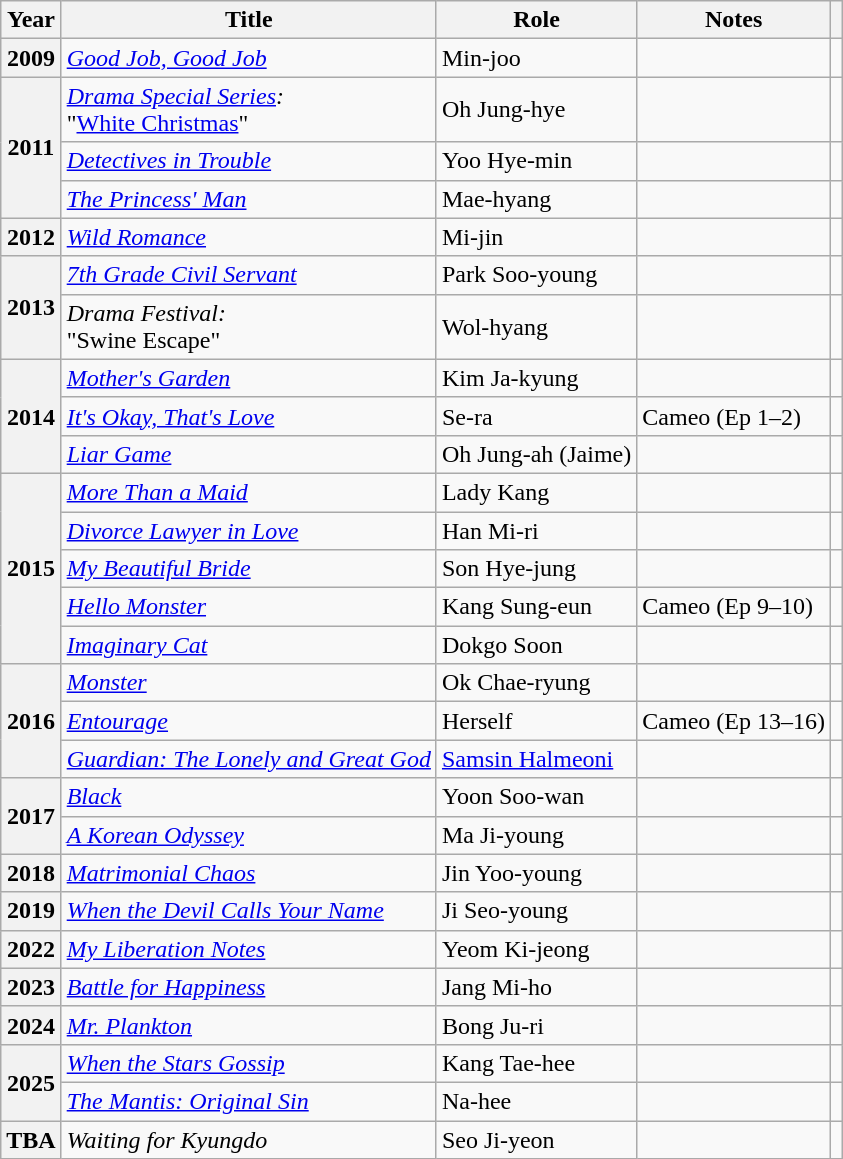<table class="wikitable plainrowheaders sortable">
<tr>
<th scope="col">Year</th>
<th scope="col">Title</th>
<th scope="col">Role</th>
<th scope="col">Notes</th>
<th scope="col" class="unsortable"></th>
</tr>
<tr>
<th scope="row">2009</th>
<td><em><a href='#'>Good Job, Good Job</a></em></td>
<td>Min-joo</td>
<td></td>
<td style="text-align:center"></td>
</tr>
<tr>
<th scope="row" rowspan="3">2011</th>
<td><em><a href='#'>Drama Special Series</a>:</em><br>"<a href='#'>White Christmas</a>"</td>
<td>Oh Jung-hye</td>
<td></td>
<td style="text-align:center"></td>
</tr>
<tr>
<td><em><a href='#'>Detectives in Trouble</a></em></td>
<td>Yoo Hye-min</td>
<td></td>
<td style="text-align:center"></td>
</tr>
<tr>
<td><em><a href='#'>The Princess' Man</a></em></td>
<td>Mae-hyang</td>
<td></td>
<td style="text-align:center"></td>
</tr>
<tr>
<th scope="row">2012</th>
<td><em><a href='#'>Wild Romance</a></em></td>
<td>Mi-jin</td>
<td></td>
<td style="text-align:center"></td>
</tr>
<tr>
<th scope="row" rowspan="2">2013</th>
<td><em><a href='#'>7th Grade Civil Servant</a></em></td>
<td>Park Soo-young</td>
<td></td>
<td style="text-align:center"></td>
</tr>
<tr>
<td><em>Drama Festival:</em><br>"Swine Escape"</td>
<td>Wol-hyang</td>
<td></td>
<td style="text-align:center"></td>
</tr>
<tr>
<th scope="row" rowspan="3">2014</th>
<td><em><a href='#'>Mother's Garden</a></em></td>
<td>Kim Ja-kyung</td>
<td></td>
<td style="text-align:center"></td>
</tr>
<tr>
<td><em><a href='#'>It's Okay, That's Love</a></em></td>
<td>Se-ra</td>
<td>Cameo (Ep 1–2)</td>
<td style="text-align:center"></td>
</tr>
<tr>
<td><em><a href='#'>Liar Game</a></em></td>
<td>Oh Jung-ah (Jaime)</td>
<td></td>
<td style="text-align:center"></td>
</tr>
<tr>
<th scope="row" rowspan="5">2015</th>
<td><em><a href='#'>More Than a Maid</a></em></td>
<td>Lady Kang</td>
<td></td>
<td style="text-align:center"></td>
</tr>
<tr>
<td><em><a href='#'>Divorce Lawyer in Love</a></em></td>
<td>Han Mi-ri</td>
<td></td>
<td style="text-align:center"></td>
</tr>
<tr>
<td><em><a href='#'>My Beautiful Bride</a></em></td>
<td>Son Hye-jung</td>
<td></td>
<td style="text-align:center"></td>
</tr>
<tr>
<td><em><a href='#'>Hello Monster</a></em></td>
<td>Kang Sung-eun</td>
<td>Cameo (Ep 9–10)</td>
<td style="text-align:center"></td>
</tr>
<tr>
<td><em><a href='#'>Imaginary Cat</a></em></td>
<td>Dokgo Soon</td>
<td></td>
<td style="text-align:center"></td>
</tr>
<tr>
<th scope="row" rowspan="3">2016</th>
<td><em><a href='#'>Monster</a></em></td>
<td>Ok Chae-ryung</td>
<td></td>
<td style="text-align:center"></td>
</tr>
<tr>
<td><em><a href='#'>Entourage</a></em></td>
<td>Herself</td>
<td>Cameo (Ep 13–16)</td>
<td style="text-align:center"></td>
</tr>
<tr>
<td><em><a href='#'>Guardian: The Lonely and Great God</a></em></td>
<td><a href='#'>Samsin Halmeoni</a></td>
<td></td>
<td style="text-align:center"></td>
</tr>
<tr>
<th scope="row" rowspan="2">2017</th>
<td><em><a href='#'>Black</a></em></td>
<td>Yoon Soo-wan</td>
<td></td>
<td style="text-align:center"></td>
</tr>
<tr>
<td><em><a href='#'>A Korean Odyssey</a></em></td>
<td>Ma Ji-young</td>
<td></td>
<td style="text-align:center"></td>
</tr>
<tr>
<th scope="row">2018</th>
<td><em><a href='#'>Matrimonial Chaos</a></em></td>
<td>Jin Yoo-young</td>
<td></td>
<td style="text-align:center"></td>
</tr>
<tr>
<th scope="row">2019</th>
<td><em><a href='#'>When the Devil Calls Your Name</a></em></td>
<td>Ji Seo-young</td>
<td></td>
<td style="text-align:center"></td>
</tr>
<tr>
<th scope="row">2022</th>
<td><em><a href='#'>My Liberation Notes</a></em></td>
<td>Yeom Ki-jeong</td>
<td></td>
<td style="text-align:center"></td>
</tr>
<tr>
<th scope="row">2023</th>
<td><em><a href='#'>Battle for Happiness</a></em></td>
<td>Jang Mi-ho</td>
<td></td>
<td style="text-align:center"></td>
</tr>
<tr>
<th scope="row">2024</th>
<td><em><a href='#'>Mr. Plankton</a></em></td>
<td>Bong Ju-ri</td>
<td></td>
<td></td>
</tr>
<tr>
<th scope="row" rowspan="2">2025</th>
<td><em><a href='#'>When the Stars Gossip</a></em></td>
<td>Kang Tae-hee</td>
<td></td>
<td></td>
</tr>
<tr>
<td><em><a href='#'>The Mantis: Original Sin</a></em></td>
<td>Na-hee</td>
<td></td>
<td style="text-align:center"></td>
</tr>
<tr>
<th scope="row">TBA</th>
<td><em>Waiting for Kyungdo</em></td>
<td>Seo Ji-yeon</td>
<td></td>
<td style="text-align:center"></td>
</tr>
</table>
